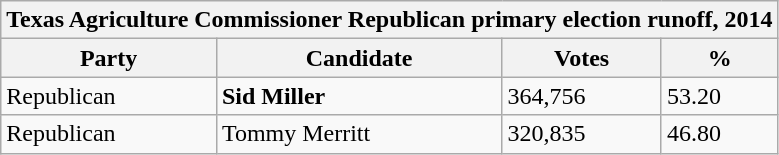<table class="wikitable">
<tr>
<th colspan="4">Texas Agriculture Commissioner Republican primary election runoff, 2014</th>
</tr>
<tr>
<th>Party</th>
<th>Candidate</th>
<th>Votes</th>
<th>%</th>
</tr>
<tr>
<td>Republican</td>
<td><strong>Sid Miller</strong></td>
<td>364,756</td>
<td>53.20</td>
</tr>
<tr>
<td>Republican</td>
<td>Tommy Merritt</td>
<td>320,835</td>
<td>46.80</td>
</tr>
</table>
